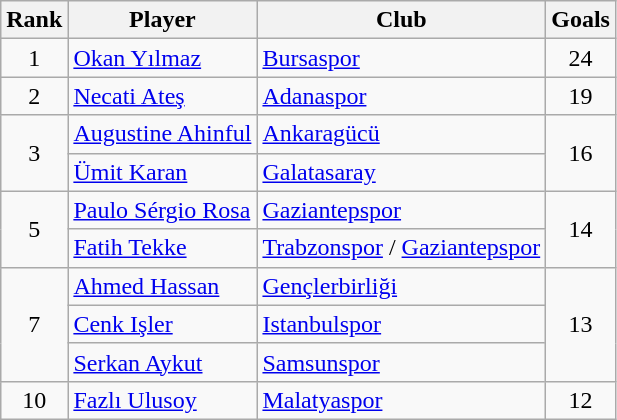<table class="wikitable" style="text-align:left">
<tr>
<th>Rank</th>
<th>Player</th>
<th>Club</th>
<th>Goals</th>
</tr>
<tr>
<td align=center>1</td>
<td> <a href='#'>Okan Yılmaz</a></td>
<td><a href='#'>Bursaspor</a></td>
<td align=center>24</td>
</tr>
<tr>
<td align=center>2</td>
<td> <a href='#'>Necati Ateş</a></td>
<td><a href='#'>Adanaspor</a></td>
<td align=center>19</td>
</tr>
<tr>
<td rowspan="2" align=center>3</td>
<td> <a href='#'>Augustine Ahinful</a></td>
<td><a href='#'>Ankaragücü</a></td>
<td rowspan="2" align=center>16</td>
</tr>
<tr>
<td> <a href='#'>Ümit Karan</a></td>
<td><a href='#'>Galatasaray</a></td>
</tr>
<tr>
<td rowspan="2" align=center>5</td>
<td> <a href='#'>Paulo Sérgio Rosa</a></td>
<td><a href='#'>Gaziantepspor</a></td>
<td rowspan="2" align=center>14</td>
</tr>
<tr>
<td> <a href='#'>Fatih Tekke</a></td>
<td><a href='#'>Trabzonspor</a> / <a href='#'>Gaziantepspor</a></td>
</tr>
<tr>
<td rowspan="3" align=center>7</td>
<td> <a href='#'>Ahmed Hassan</a></td>
<td><a href='#'>Gençlerbirliği</a></td>
<td rowspan="3" align=center>13</td>
</tr>
<tr>
<td> <a href='#'>Cenk Işler</a></td>
<td><a href='#'>Istanbulspor</a></td>
</tr>
<tr>
<td> <a href='#'>Serkan Aykut</a></td>
<td><a href='#'>Samsunspor</a></td>
</tr>
<tr>
<td align=center>10</td>
<td> <a href='#'>Fazlı Ulusoy</a></td>
<td><a href='#'>Malatyaspor</a></td>
<td align=center>12</td>
</tr>
</table>
